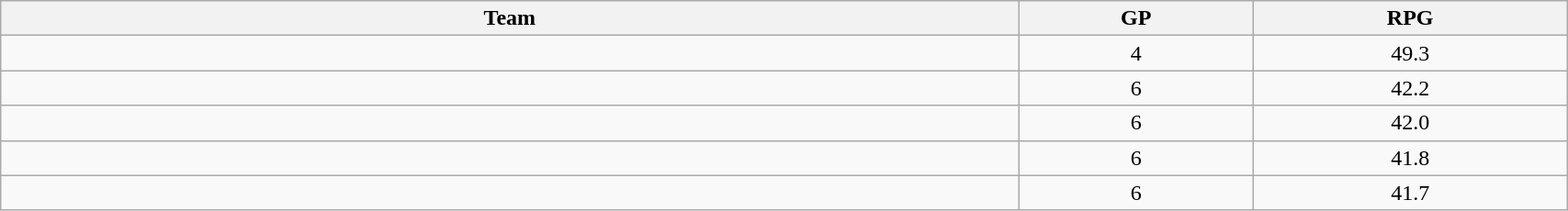<table class=wikitable width="90%">
<tr>
<th width="65%">Team</th>
<th width="15%">GP</th>
<th width="20%">RPG</th>
</tr>
<tr>
<td></td>
<td align=center>4</td>
<td align=center>49.3</td>
</tr>
<tr>
<td></td>
<td align=center>6</td>
<td align=center>42.2</td>
</tr>
<tr>
<td></td>
<td align=center>6</td>
<td align=center>42.0</td>
</tr>
<tr>
<td></td>
<td align=center>6</td>
<td align=center>41.8</td>
</tr>
<tr>
<td></td>
<td align=center>6</td>
<td align=center>41.7</td>
</tr>
</table>
